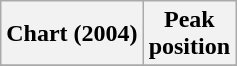<table class="wikitable sortable plainrowheaders">
<tr>
<th scope="col">Chart (2004)</th>
<th scope="col">Peak<br>position</th>
</tr>
<tr>
</tr>
</table>
